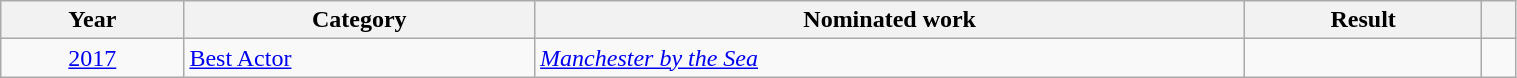<table class="wikitable" style="width:80%;">
<tr>
<th scope="row">Year</th>
<th scope="row">Category</th>
<th scope="row">Nominated work</th>
<th scope="row">Result</th>
<th scope="row"></th>
</tr>
<tr>
<td align="center"><a href='#'>2017</a></td>
<td><a href='#'>Best Actor</a></td>
<td><em><a href='#'>Manchester by the Sea</a></em></td>
<td></td>
<td align="center"></td>
</tr>
</table>
